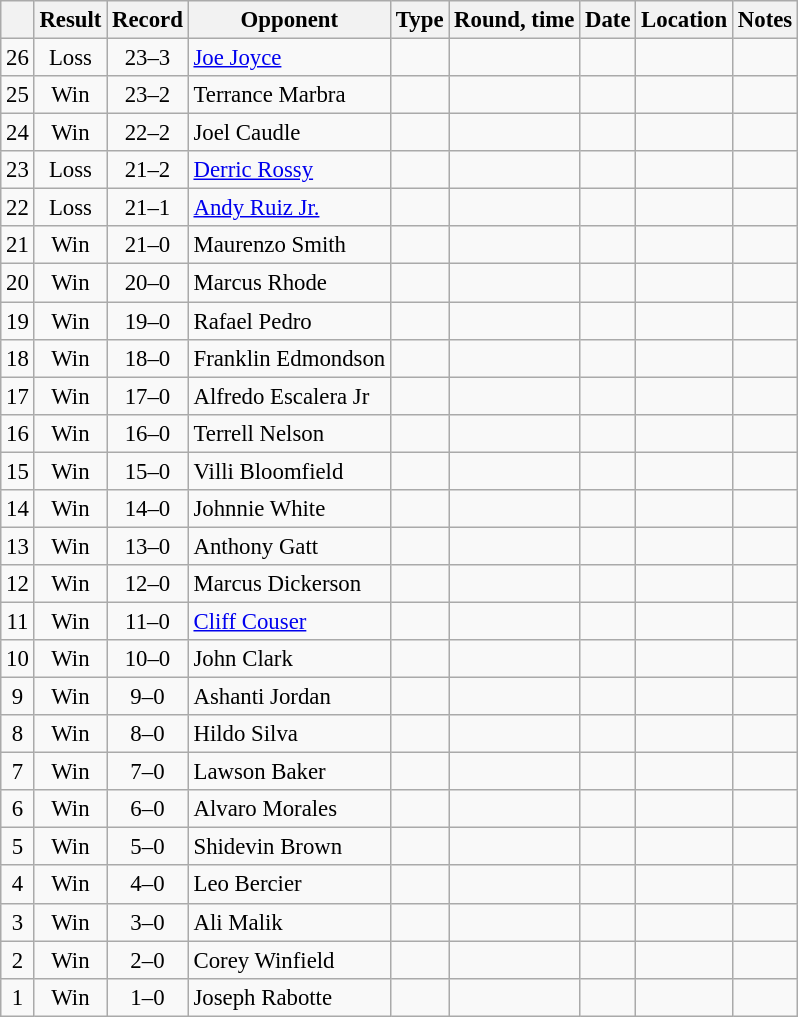<table class="wikitable" style="text-align:center; font-size:95%">
<tr>
<th></th>
<th>Result</th>
<th>Record</th>
<th>Opponent</th>
<th>Type</th>
<th>Round, time</th>
<th>Date</th>
<th>Location</th>
<th>Notes</th>
</tr>
<tr>
<td>26</td>
<td>Loss</td>
<td>23–3</td>
<td align=left> <a href='#'>Joe Joyce</a></td>
<td></td>
<td></td>
<td></td>
<td align=left> </td>
<td align=left></td>
</tr>
<tr>
<td>25</td>
<td>Win</td>
<td>23–2</td>
<td align=left> Terrance Marbra</td>
<td></td>
<td></td>
<td></td>
<td align=left> </td>
<td align=left></td>
</tr>
<tr>
<td>24</td>
<td>Win</td>
<td>22–2</td>
<td align=left> Joel Caudle</td>
<td></td>
<td></td>
<td></td>
<td align=left> </td>
<td align=left></td>
</tr>
<tr>
<td>23</td>
<td>Loss</td>
<td>21–2</td>
<td align=left> <a href='#'>Derric Rossy</a></td>
<td></td>
<td></td>
<td></td>
<td align=left> </td>
<td align=left></td>
</tr>
<tr>
<td>22</td>
<td>Loss</td>
<td>21–1</td>
<td align=left> <a href='#'>Andy Ruiz Jr.</a></td>
<td></td>
<td></td>
<td></td>
<td align=left> </td>
<td align=left></td>
</tr>
<tr>
<td>21</td>
<td>Win</td>
<td>21–0</td>
<td align=left> Maurenzo Smith</td>
<td></td>
<td></td>
<td></td>
<td align=left> </td>
<td align=left></td>
</tr>
<tr>
<td>20</td>
<td>Win</td>
<td>20–0</td>
<td align=left> Marcus Rhode</td>
<td></td>
<td></td>
<td></td>
<td align=left> </td>
<td align=left></td>
</tr>
<tr>
<td>19</td>
<td>Win</td>
<td>19–0</td>
<td align=left> Rafael Pedro</td>
<td></td>
<td></td>
<td></td>
<td align=left> </td>
<td align=left></td>
</tr>
<tr>
<td>18</td>
<td>Win</td>
<td>18–0</td>
<td align=left> Franklin Edmondson</td>
<td></td>
<td></td>
<td></td>
<td align=left> </td>
<td align=left></td>
</tr>
<tr>
<td>17</td>
<td>Win</td>
<td>17–0</td>
<td align=left> Alfredo Escalera Jr</td>
<td></td>
<td></td>
<td></td>
<td align=left> </td>
<td align=left></td>
</tr>
<tr>
<td>16</td>
<td>Win</td>
<td>16–0</td>
<td align=left> Terrell Nelson</td>
<td></td>
<td></td>
<td></td>
<td align=left> </td>
<td align=left></td>
</tr>
<tr>
<td>15</td>
<td>Win</td>
<td>15–0</td>
<td align=left> Villi Bloomfield</td>
<td></td>
<td></td>
<td></td>
<td align=left> </td>
<td align=left></td>
</tr>
<tr>
<td>14</td>
<td>Win</td>
<td>14–0</td>
<td align=left> Johnnie White</td>
<td></td>
<td></td>
<td></td>
<td align=left> </td>
<td align=left></td>
</tr>
<tr>
<td>13</td>
<td>Win</td>
<td>13–0</td>
<td align=left> Anthony Gatt</td>
<td></td>
<td></td>
<td></td>
<td align=left> </td>
<td align=left></td>
</tr>
<tr>
<td>12</td>
<td>Win</td>
<td>12–0</td>
<td align=left> Marcus Dickerson</td>
<td></td>
<td></td>
<td></td>
<td align=left> </td>
<td align=left></td>
</tr>
<tr>
<td>11</td>
<td>Win</td>
<td>11–0</td>
<td align=left> <a href='#'>Cliff Couser</a></td>
<td></td>
<td></td>
<td></td>
<td align=left> </td>
<td align=left></td>
</tr>
<tr>
<td>10</td>
<td>Win</td>
<td>10–0</td>
<td align=left> John Clark</td>
<td></td>
<td></td>
<td></td>
<td align=left> </td>
<td align=left></td>
</tr>
<tr>
<td>9</td>
<td>Win</td>
<td>9–0</td>
<td align=left> Ashanti Jordan</td>
<td></td>
<td></td>
<td></td>
<td align=left> </td>
<td align=left></td>
</tr>
<tr>
<td>8</td>
<td>Win</td>
<td>8–0</td>
<td align=left> Hildo Silva</td>
<td></td>
<td></td>
<td></td>
<td align=left> </td>
<td align=left></td>
</tr>
<tr>
<td>7</td>
<td>Win</td>
<td>7–0</td>
<td align=left> Lawson Baker</td>
<td></td>
<td></td>
<td></td>
<td align=left> </td>
<td align=left></td>
</tr>
<tr>
<td>6</td>
<td>Win</td>
<td>6–0</td>
<td align=left> Alvaro Morales</td>
<td></td>
<td></td>
<td></td>
<td align=left> </td>
<td align=left></td>
</tr>
<tr>
<td>5</td>
<td>Win</td>
<td>5–0</td>
<td align=left> Shidevin Brown</td>
<td></td>
<td></td>
<td></td>
<td align=left> </td>
<td align=left></td>
</tr>
<tr>
<td>4</td>
<td>Win</td>
<td>4–0</td>
<td align=left> Leo Bercier</td>
<td></td>
<td></td>
<td></td>
<td align=left> </td>
<td align=left></td>
</tr>
<tr>
<td>3</td>
<td>Win</td>
<td>3–0</td>
<td align=left> Ali Malik</td>
<td></td>
<td></td>
<td></td>
<td align=left> </td>
<td align=left></td>
</tr>
<tr>
<td>2</td>
<td>Win</td>
<td>2–0</td>
<td align=left> Corey Winfield</td>
<td></td>
<td></td>
<td></td>
<td align=left> </td>
<td align=left></td>
</tr>
<tr>
<td>1</td>
<td>Win</td>
<td>1–0</td>
<td align=left> Joseph Rabotte</td>
<td></td>
<td></td>
<td></td>
<td align=left> </td>
<td align=left></td>
</tr>
</table>
